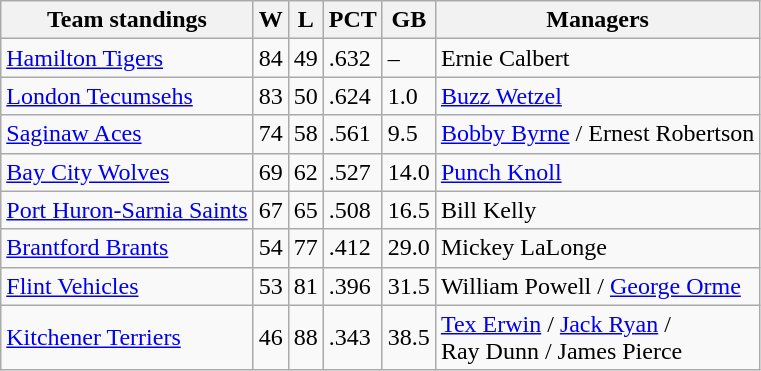<table class="wikitable">
<tr>
<th>Team standings</th>
<th>W</th>
<th>L</th>
<th>PCT</th>
<th>GB</th>
<th>Managers</th>
</tr>
<tr>
<td><a href='#'>Hamilton Tigers</a></td>
<td>84</td>
<td>49</td>
<td>.632</td>
<td>–</td>
<td>Ernie Calbert</td>
</tr>
<tr>
<td><a href='#'>London Tecumsehs</a></td>
<td>83</td>
<td>50</td>
<td>.624</td>
<td>1.0</td>
<td><a href='#'>Buzz Wetzel</a></td>
</tr>
<tr>
<td><a href='#'>Saginaw Aces</a></td>
<td>74</td>
<td>58</td>
<td>.561</td>
<td>9.5</td>
<td><a href='#'>Bobby Byrne</a> / Ernest Robertson</td>
</tr>
<tr>
<td><a href='#'>Bay City Wolves</a></td>
<td>69</td>
<td>62</td>
<td>.527</td>
<td>14.0</td>
<td><a href='#'>Punch Knoll</a></td>
</tr>
<tr>
<td><a href='#'>Port Huron-Sarnia Saints</a></td>
<td>67</td>
<td>65</td>
<td>.508</td>
<td>16.5</td>
<td>Bill Kelly</td>
</tr>
<tr>
<td><a href='#'>Brantford Brants</a></td>
<td>54</td>
<td>77</td>
<td>.412</td>
<td>29.0</td>
<td>Mickey LaLonge</td>
</tr>
<tr>
<td><a href='#'>Flint Vehicles</a></td>
<td>53</td>
<td>81</td>
<td>.396</td>
<td>31.5</td>
<td>William Powell / <a href='#'>George Orme</a></td>
</tr>
<tr>
<td><a href='#'>Kitchener Terriers</a></td>
<td>46</td>
<td>88</td>
<td>.343</td>
<td>38.5</td>
<td><a href='#'>Tex Erwin</a> / <a href='#'>Jack Ryan</a>  / <br>Ray Dunn / James Pierce</td>
</tr>
</table>
